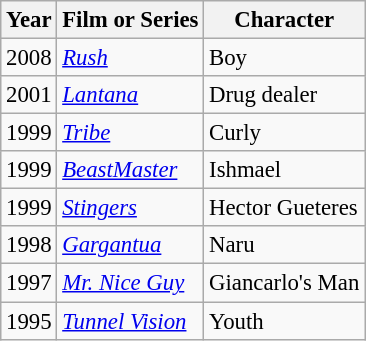<table class="wikitable" style="font-size: 95%;">
<tr>
<th>Year</th>
<th>Film or Series</th>
<th>Character</th>
</tr>
<tr>
<td>2008</td>
<td><em><a href='#'>Rush</a></em></td>
<td>Boy</td>
</tr>
<tr>
<td>2001</td>
<td><em><a href='#'>Lantana</a></em></td>
<td>Drug dealer</td>
</tr>
<tr>
<td>1999</td>
<td><em><a href='#'>Tribe</a></em></td>
<td>Curly</td>
</tr>
<tr>
<td>1999</td>
<td><em><a href='#'>BeastMaster</a></em></td>
<td>Ishmael</td>
</tr>
<tr>
<td>1999</td>
<td><em><a href='#'>Stingers</a></em></td>
<td>Hector Gueteres</td>
</tr>
<tr>
<td>1998</td>
<td><em><a href='#'>Gargantua</a></em></td>
<td>Naru</td>
</tr>
<tr>
<td>1997</td>
<td><em><a href='#'>Mr. Nice Guy</a></em></td>
<td>Giancarlo's Man</td>
</tr>
<tr>
<td>1995</td>
<td><em><a href='#'>Tunnel Vision</a></em></td>
<td>Youth</td>
</tr>
</table>
